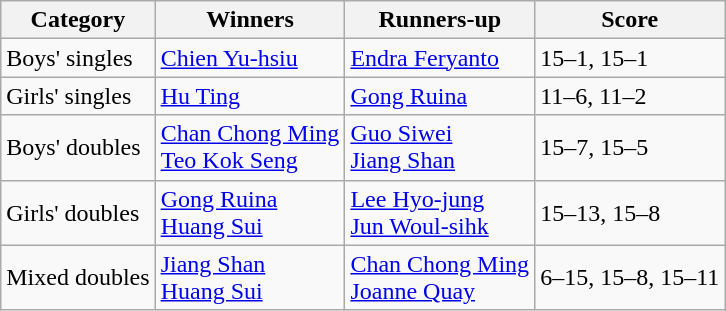<table class=wikitable>
<tr>
<th>Category</th>
<th>Winners</th>
<th>Runners-up</th>
<th>Score</th>
</tr>
<tr>
<td>Boys' singles</td>
<td> <a href='#'>Chien Yu-hsiu</a></td>
<td> <a href='#'>Endra Feryanto</a></td>
<td>15–1, 15–1</td>
</tr>
<tr>
<td>Girls' singles</td>
<td> <a href='#'>Hu Ting</a></td>
<td> <a href='#'>Gong Ruina</a></td>
<td>11–6, 11–2</td>
</tr>
<tr>
<td>Boys' doubles</td>
<td> <a href='#'>Chan Chong Ming</a> <br>  <a href='#'>Teo Kok Seng</a></td>
<td> <a href='#'>Guo Siwei</a> <br>  <a href='#'>Jiang Shan</a></td>
<td>15–7, 15–5</td>
</tr>
<tr>
<td>Girls' doubles</td>
<td> <a href='#'>Gong Ruina</a> <br>  <a href='#'>Huang Sui</a></td>
<td> <a href='#'>Lee Hyo-jung</a> <br>  <a href='#'>Jun Woul-sihk</a></td>
<td>15–13, 15–8</td>
</tr>
<tr>
<td>Mixed doubles</td>
<td> <a href='#'>Jiang Shan</a> <br>  <a href='#'>Huang Sui</a></td>
<td> <a href='#'>Chan Chong Ming</a> <br>  <a href='#'>Joanne Quay</a></td>
<td>6–15, 15–8, 15–11</td>
</tr>
</table>
